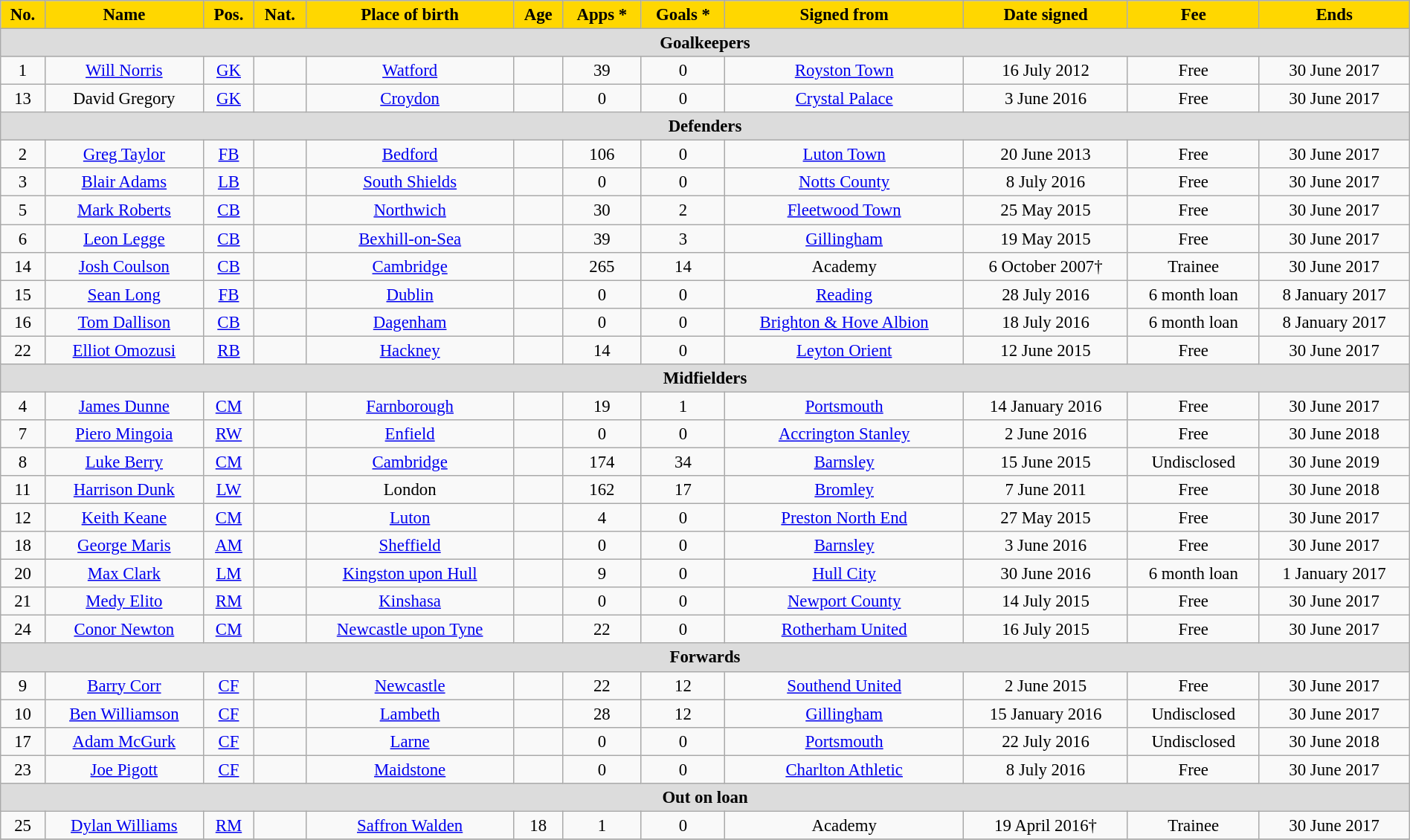<table class="wikitable" style="text-align:center; font-size:95%; width:100%;">
<tr>
<th style="background:#FFD700; color:black; text-align:center;">No.</th>
<th style="background:#FFD700; color:black; text-align:center;">Name</th>
<th style="background:#FFD700; color:black; text-align:center;">Pos.</th>
<th style="background:#FFD700; color:black; text-align:center;">Nat.</th>
<th style="background:#FFD700; color:black; text-align:center;">Place of birth</th>
<th style="background:#FFD700; color:black; text-align:center;">Age</th>
<th style="background:#FFD700; color:black; text-align:center;">Apps *</th>
<th style="background:#FFD700; color:black; text-align:center;">Goals *</th>
<th style="background:#FFD700; color:black; text-align:center;">Signed from</th>
<th style="background:#FFD700; color:black; text-align:center;">Date signed</th>
<th style="background:#FFD700; color:black; text-align:center;">Fee</th>
<th style="background:#FFD700; color:black; text-align:center;">Ends</th>
</tr>
<tr>
<th colspan="14" style="background:#dcdcdc; text-align:center;">Goalkeepers</th>
</tr>
<tr>
<td>1</td>
<td><a href='#'>Will Norris</a></td>
<td><a href='#'>GK</a></td>
<td></td>
<td><a href='#'>Watford</a></td>
<td></td>
<td>39</td>
<td>0</td>
<td><a href='#'>Royston Town</a></td>
<td>16 July 2012</td>
<td>Free</td>
<td>30 June 2017</td>
</tr>
<tr>
<td>13</td>
<td>David Gregory</td>
<td><a href='#'>GK</a></td>
<td></td>
<td><a href='#'>Croydon</a></td>
<td></td>
<td>0</td>
<td>0</td>
<td><a href='#'>Crystal Palace</a></td>
<td>3 June 2016</td>
<td>Free</td>
<td>30 June 2017</td>
</tr>
<tr>
<th colspan="14" style="background:#dcdcdc; text-align:center;">Defenders</th>
</tr>
<tr>
<td>2</td>
<td><a href='#'>Greg Taylor</a></td>
<td><a href='#'>FB</a></td>
<td></td>
<td><a href='#'>Bedford</a></td>
<td></td>
<td>106</td>
<td>0</td>
<td><a href='#'>Luton Town</a></td>
<td>20 June 2013</td>
<td>Free</td>
<td>30 June 2017</td>
</tr>
<tr>
<td>3</td>
<td><a href='#'>Blair Adams</a></td>
<td><a href='#'>LB</a></td>
<td></td>
<td><a href='#'>South Shields</a></td>
<td></td>
<td>0</td>
<td>0</td>
<td><a href='#'>Notts County</a></td>
<td>8 July 2016</td>
<td>Free</td>
<td>30 June 2017</td>
</tr>
<tr>
<td>5</td>
<td><a href='#'>Mark Roberts</a></td>
<td><a href='#'>CB</a></td>
<td></td>
<td><a href='#'>Northwich</a></td>
<td></td>
<td>30</td>
<td>2</td>
<td><a href='#'>Fleetwood Town</a></td>
<td>25 May 2015</td>
<td>Free</td>
<td>30 June 2017</td>
</tr>
<tr>
<td>6</td>
<td><a href='#'>Leon Legge</a></td>
<td><a href='#'>CB</a></td>
<td></td>
<td><a href='#'>Bexhill-on-Sea</a></td>
<td></td>
<td>39</td>
<td>3</td>
<td><a href='#'>Gillingham</a></td>
<td>19 May 2015</td>
<td>Free</td>
<td>30 June 2017</td>
</tr>
<tr>
<td>14</td>
<td><a href='#'>Josh Coulson</a></td>
<td><a href='#'>CB</a></td>
<td></td>
<td><a href='#'>Cambridge</a></td>
<td></td>
<td>265</td>
<td>14</td>
<td>Academy</td>
<td>6 October 2007†</td>
<td>Trainee</td>
<td>30 June 2017</td>
</tr>
<tr>
<td>15</td>
<td><a href='#'>Sean Long</a></td>
<td><a href='#'>FB</a></td>
<td></td>
<td> <a href='#'>Dublin</a></td>
<td></td>
<td>0</td>
<td>0</td>
<td><a href='#'>Reading</a></td>
<td>28 July 2016</td>
<td>6 month loan</td>
<td>8 January 2017</td>
</tr>
<tr>
<td>16</td>
<td><a href='#'>Tom Dallison</a></td>
<td><a href='#'>CB</a></td>
<td></td>
<td><a href='#'>Dagenham</a></td>
<td></td>
<td>0</td>
<td>0</td>
<td><a href='#'>Brighton & Hove Albion</a></td>
<td>18 July 2016</td>
<td>6 month loan</td>
<td>8 January 2017</td>
</tr>
<tr>
<td>22</td>
<td><a href='#'>Elliot Omozusi</a></td>
<td><a href='#'>RB</a></td>
<td></td>
<td><a href='#'>Hackney</a></td>
<td></td>
<td>14</td>
<td>0</td>
<td><a href='#'>Leyton Orient</a></td>
<td>12 June 2015</td>
<td>Free</td>
<td>30 June 2017</td>
</tr>
<tr>
<th colspan="14" style="background:#dcdcdc; text-align:center;">Midfielders</th>
</tr>
<tr>
<td>4</td>
<td><a href='#'>James Dunne</a></td>
<td><a href='#'>CM</a></td>
<td></td>
<td><a href='#'>Farnborough</a></td>
<td></td>
<td>19</td>
<td>1</td>
<td><a href='#'>Portsmouth</a></td>
<td>14 January 2016</td>
<td>Free</td>
<td>30 June 2017</td>
</tr>
<tr>
<td>7</td>
<td><a href='#'>Piero Mingoia</a></td>
<td><a href='#'>RW</a></td>
<td></td>
<td><a href='#'>Enfield</a></td>
<td></td>
<td>0</td>
<td>0</td>
<td><a href='#'>Accrington Stanley</a></td>
<td>2 June 2016</td>
<td>Free</td>
<td>30 June 2018</td>
</tr>
<tr>
<td>8</td>
<td><a href='#'>Luke Berry</a></td>
<td><a href='#'>CM</a></td>
<td></td>
<td><a href='#'>Cambridge</a></td>
<td></td>
<td>174</td>
<td>34</td>
<td><a href='#'>Barnsley</a></td>
<td>15 June 2015</td>
<td>Undisclosed</td>
<td>30 June 2019</td>
</tr>
<tr>
<td>11</td>
<td><a href='#'>Harrison Dunk</a></td>
<td><a href='#'>LW</a></td>
<td></td>
<td>London</td>
<td></td>
<td>162</td>
<td>17</td>
<td><a href='#'>Bromley</a></td>
<td>7 June 2011</td>
<td>Free</td>
<td>30 June 2018</td>
</tr>
<tr>
<td>12</td>
<td><a href='#'>Keith Keane</a></td>
<td><a href='#'>CM</a></td>
<td></td>
<td><a href='#'>Luton</a></td>
<td></td>
<td>4</td>
<td>0</td>
<td><a href='#'>Preston North End</a></td>
<td>27 May 2015</td>
<td>Free</td>
<td>30 June 2017</td>
</tr>
<tr>
<td>18</td>
<td><a href='#'>George Maris</a></td>
<td><a href='#'>AM</a></td>
<td></td>
<td><a href='#'>Sheffield</a></td>
<td></td>
<td>0</td>
<td>0</td>
<td><a href='#'>Barnsley</a></td>
<td>3 June 2016</td>
<td>Free</td>
<td>30 June 2017</td>
</tr>
<tr>
<td>20</td>
<td><a href='#'>Max Clark</a></td>
<td><a href='#'>LM</a></td>
<td></td>
<td><a href='#'>Kingston upon Hull</a></td>
<td></td>
<td>9</td>
<td>0</td>
<td><a href='#'>Hull City</a></td>
<td>30 June 2016</td>
<td>6 month loan</td>
<td>1 January 2017</td>
</tr>
<tr>
<td>21</td>
<td><a href='#'>Medy Elito</a></td>
<td><a href='#'>RM</a></td>
<td></td>
<td> <a href='#'>Kinshasa</a></td>
<td></td>
<td>0</td>
<td>0</td>
<td><a href='#'>Newport County</a></td>
<td>14 July 2015</td>
<td>Free</td>
<td>30 June 2017</td>
</tr>
<tr>
<td>24</td>
<td><a href='#'>Conor Newton</a></td>
<td><a href='#'>CM</a></td>
<td></td>
<td><a href='#'>Newcastle upon Tyne</a></td>
<td></td>
<td>22</td>
<td>0</td>
<td><a href='#'>Rotherham United</a></td>
<td>16 July 2015</td>
<td>Free</td>
<td>30 June 2017</td>
</tr>
<tr>
<th colspan="14" style="background:#dcdcdc; text-align:center;">Forwards</th>
</tr>
<tr>
<td>9</td>
<td><a href='#'>Barry Corr</a></td>
<td><a href='#'>CF</a></td>
<td></td>
<td> <a href='#'>Newcastle</a></td>
<td></td>
<td>22</td>
<td>12</td>
<td><a href='#'>Southend United</a></td>
<td>2 June 2015</td>
<td>Free</td>
<td>30 June 2017</td>
</tr>
<tr>
<td>10</td>
<td><a href='#'>Ben Williamson</a></td>
<td><a href='#'>CF</a></td>
<td></td>
<td><a href='#'>Lambeth</a></td>
<td></td>
<td>28</td>
<td>12</td>
<td><a href='#'>Gillingham</a></td>
<td>15 January 2016</td>
<td>Undisclosed</td>
<td>30 June 2017</td>
</tr>
<tr>
<td>17</td>
<td><a href='#'>Adam McGurk</a></td>
<td><a href='#'>CF</a></td>
<td></td>
<td><a href='#'>Larne</a></td>
<td></td>
<td>0</td>
<td>0</td>
<td><a href='#'>Portsmouth</a></td>
<td>22 July 2016</td>
<td>Undisclosed</td>
<td>30 June 2018</td>
</tr>
<tr>
<td>23</td>
<td><a href='#'>Joe Pigott</a></td>
<td><a href='#'>CF</a></td>
<td></td>
<td><a href='#'>Maidstone</a></td>
<td></td>
<td>0</td>
<td>0</td>
<td><a href='#'>Charlton Athletic</a></td>
<td>8 July 2016</td>
<td>Free</td>
<td>30 June 2017</td>
</tr>
<tr>
<th colspan="14" style="background:#dcdcdc; text-align:center;">Out on loan</th>
</tr>
<tr>
<td>25</td>
<td><a href='#'>Dylan Williams</a></td>
<td><a href='#'>RM</a></td>
<td></td>
<td><a href='#'>Saffron Walden</a></td>
<td>18</td>
<td>1</td>
<td>0</td>
<td>Academy</td>
<td>19 April 2016†</td>
<td>Trainee</td>
<td>30 June 2017</td>
</tr>
<tr>
</tr>
</table>
